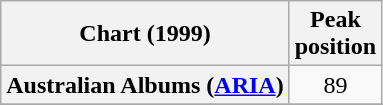<table class="wikitable sortable plainrowheaders">
<tr>
<th scope="col">Chart (1999)</th>
<th scope="col">Peak<br> position</th>
</tr>
<tr>
<th scope="row">Australian Albums (<a href='#'>ARIA</a>)</th>
<td align="center">89</td>
</tr>
<tr>
</tr>
<tr>
</tr>
<tr>
</tr>
</table>
